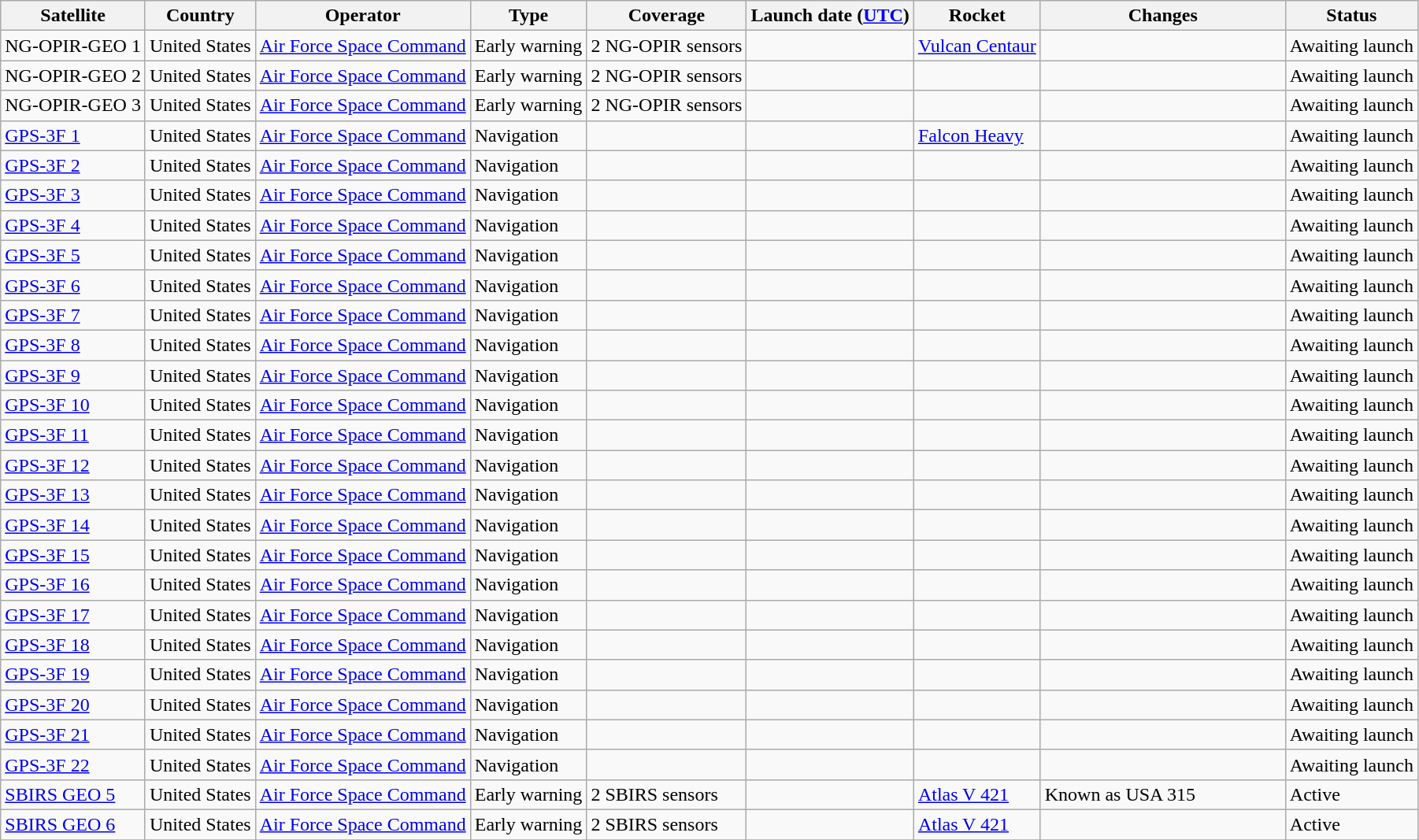<table class="wikitable sortable" border="1"}>
<tr>
<th>Satellite</th>
<th>Country</th>
<th>Operator</th>
<th>Type</th>
<th>Coverage </th>
<th>Launch date  (<a href='#'>UTC</a>) </th>
<th>Rocket</th>
<th width="200pt">Changes</th>
<th>Status </th>
</tr>
<tr>
<td>NG-OPIR-GEO 1</td>
<td>United States</td>
<td><a href='#'>Air Force Space Command</a></td>
<td>Early warning</td>
<td>2 NG-OPIR sensors</td>
<td></td>
<td><a href='#'>Vulcan Centaur</a></td>
<td></td>
<td>Awaiting launch</td>
</tr>
<tr>
<td>NG-OPIR-GEO 2</td>
<td>United States</td>
<td><a href='#'>Air Force Space Command</a></td>
<td>Early warning</td>
<td>2 NG-OPIR sensors</td>
<td></td>
<td></td>
<td></td>
<td>Awaiting launch</td>
</tr>
<tr>
<td>NG-OPIR-GEO 3</td>
<td>United States</td>
<td><a href='#'>Air Force Space Command</a></td>
<td>Early warning</td>
<td>2 NG-OPIR sensors</td>
<td></td>
<td></td>
<td></td>
<td>Awaiting launch</td>
</tr>
<tr>
<td><a href='#'>GPS-3F 1</a></td>
<td>United States</td>
<td><a href='#'>Air Force Space Command</a></td>
<td>Navigation</td>
<td></td>
<td></td>
<td><a href='#'>Falcon Heavy</a></td>
<td></td>
<td>Awaiting launch</td>
</tr>
<tr>
<td><a href='#'>GPS-3F 2</a></td>
<td>United States</td>
<td><a href='#'>Air Force Space Command</a></td>
<td>Navigation</td>
<td></td>
<td></td>
<td></td>
<td></td>
<td>Awaiting launch</td>
</tr>
<tr>
<td><a href='#'>GPS-3F 3</a></td>
<td>United States</td>
<td><a href='#'>Air Force Space Command</a></td>
<td>Navigation</td>
<td></td>
<td></td>
<td></td>
<td></td>
<td>Awaiting launch</td>
</tr>
<tr>
<td><a href='#'>GPS-3F 4</a></td>
<td>United States</td>
<td><a href='#'>Air Force Space Command</a></td>
<td>Navigation</td>
<td></td>
<td></td>
<td></td>
<td></td>
<td>Awaiting launch</td>
</tr>
<tr>
<td><a href='#'>GPS-3F 5</a></td>
<td>United States</td>
<td><a href='#'>Air Force Space Command</a></td>
<td>Navigation</td>
<td></td>
<td></td>
<td></td>
<td></td>
<td>Awaiting launch</td>
</tr>
<tr>
<td><a href='#'>GPS-3F 6</a></td>
<td>United States</td>
<td><a href='#'>Air Force Space Command</a></td>
<td>Navigation</td>
<td></td>
<td></td>
<td></td>
<td></td>
<td>Awaiting launch</td>
</tr>
<tr>
<td><a href='#'>GPS-3F 7</a></td>
<td>United States</td>
<td><a href='#'>Air Force Space Command</a></td>
<td>Navigation</td>
<td></td>
<td></td>
<td></td>
<td></td>
<td>Awaiting launch</td>
</tr>
<tr>
<td><a href='#'>GPS-3F 8</a></td>
<td>United States</td>
<td><a href='#'>Air Force Space Command</a></td>
<td>Navigation</td>
<td></td>
<td></td>
<td></td>
<td></td>
<td>Awaiting launch</td>
</tr>
<tr>
<td><a href='#'>GPS-3F 9</a></td>
<td>United States</td>
<td><a href='#'>Air Force Space Command</a></td>
<td>Navigation</td>
<td></td>
<td></td>
<td></td>
<td></td>
<td>Awaiting launch</td>
</tr>
<tr>
<td><a href='#'>GPS-3F 10</a></td>
<td>United States</td>
<td><a href='#'>Air Force Space Command</a></td>
<td>Navigation</td>
<td></td>
<td></td>
<td></td>
<td></td>
<td>Awaiting launch</td>
</tr>
<tr>
<td><a href='#'>GPS-3F 11</a></td>
<td>United States</td>
<td><a href='#'>Air Force Space Command</a></td>
<td>Navigation</td>
<td></td>
<td></td>
<td></td>
<td></td>
<td>Awaiting launch</td>
</tr>
<tr>
<td><a href='#'>GPS-3F 12</a></td>
<td>United States</td>
<td><a href='#'>Air Force Space Command</a></td>
<td>Navigation</td>
<td></td>
<td></td>
<td></td>
<td></td>
<td>Awaiting launch</td>
</tr>
<tr>
<td><a href='#'>GPS-3F 13</a></td>
<td>United States</td>
<td><a href='#'>Air Force Space Command</a></td>
<td>Navigation</td>
<td></td>
<td></td>
<td></td>
<td></td>
<td>Awaiting launch</td>
</tr>
<tr>
<td><a href='#'>GPS-3F 14</a></td>
<td>United States</td>
<td><a href='#'>Air Force Space Command</a></td>
<td>Navigation</td>
<td></td>
<td></td>
<td></td>
<td></td>
<td>Awaiting launch</td>
</tr>
<tr>
<td><a href='#'>GPS-3F 15</a></td>
<td>United States</td>
<td><a href='#'>Air Force Space Command</a></td>
<td>Navigation</td>
<td></td>
<td></td>
<td></td>
<td></td>
<td>Awaiting launch</td>
</tr>
<tr>
<td><a href='#'>GPS-3F 16</a></td>
<td>United States</td>
<td><a href='#'>Air Force Space Command</a></td>
<td>Navigation</td>
<td></td>
<td></td>
<td></td>
<td></td>
<td>Awaiting launch</td>
</tr>
<tr>
<td><a href='#'>GPS-3F 17</a></td>
<td>United States</td>
<td><a href='#'>Air Force Space Command</a></td>
<td>Navigation</td>
<td></td>
<td></td>
<td></td>
<td></td>
<td>Awaiting launch</td>
</tr>
<tr>
<td><a href='#'>GPS-3F 18</a></td>
<td>United States</td>
<td><a href='#'>Air Force Space Command</a></td>
<td>Navigation</td>
<td></td>
<td></td>
<td></td>
<td></td>
<td>Awaiting launch</td>
</tr>
<tr>
<td><a href='#'>GPS-3F 19</a></td>
<td>United States</td>
<td><a href='#'>Air Force Space Command</a></td>
<td>Navigation</td>
<td></td>
<td></td>
<td></td>
<td></td>
<td>Awaiting launch</td>
</tr>
<tr>
<td><a href='#'>GPS-3F 20</a></td>
<td>United States</td>
<td><a href='#'>Air Force Space Command</a></td>
<td>Navigation</td>
<td></td>
<td></td>
<td></td>
<td></td>
<td>Awaiting launch</td>
</tr>
<tr>
<td><a href='#'>GPS-3F 21</a></td>
<td>United States</td>
<td><a href='#'>Air Force Space Command</a></td>
<td>Navigation</td>
<td></td>
<td></td>
<td></td>
<td></td>
<td>Awaiting launch</td>
</tr>
<tr>
<td><a href='#'>GPS-3F 22</a></td>
<td>United States</td>
<td><a href='#'>Air Force Space Command</a></td>
<td>Navigation</td>
<td></td>
<td></td>
<td></td>
<td></td>
<td>Awaiting launch</td>
</tr>
<tr>
<td><a href='#'>SBIRS GEO 5</a></td>
<td>United States</td>
<td><a href='#'>Air Force Space Command</a></td>
<td>Early warning</td>
<td>2 SBIRS sensors</td>
<td></td>
<td><a href='#'>Atlas V 421</a></td>
<td>Known as USA 315</td>
<td>Active</td>
</tr>
<tr>
<td><a href='#'>SBIRS GEO 6</a></td>
<td>United States</td>
<td><a href='#'>Air Force Space Command</a></td>
<td>Early warning</td>
<td>2 SBIRS sensors</td>
<td></td>
<td><a href='#'>Atlas V 421</a></td>
<td></td>
<td>Active</td>
</tr>
<tr>
</tr>
</table>
